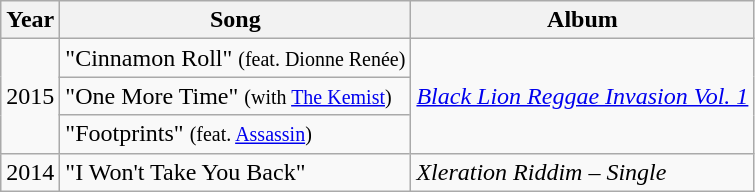<table class="wikitable">
<tr>
<th>Year</th>
<th>Song</th>
<th>Album</th>
</tr>
<tr>
<td rowspan=3>2015</td>
<td>"Cinnamon Roll" <small>(feat. Dionne Renée)</small></td>
<td rowspan=3><em><a href='#'>Black Lion Reggae Invasion Vol. 1</a></em></td>
</tr>
<tr>
<td>"One More Time" <small>(with <a href='#'>The Kemist</a>)</small></td>
</tr>
<tr>
<td>"Footprints" <small>(feat. <a href='#'>Assassin</a>)</small></td>
</tr>
<tr>
<td>2014</td>
<td>"I Won't Take You Back"</td>
<td><em>Xleration Riddim – Single</em></td>
</tr>
</table>
